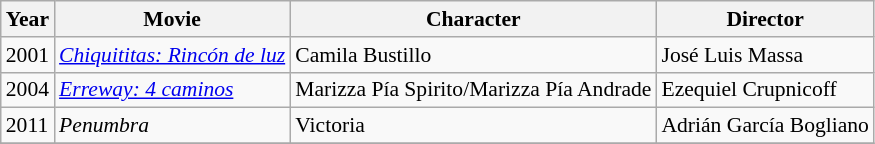<table class="wikitable" style="font-size: 90%;">
<tr>
<th>Year</th>
<th>Movie</th>
<th>Character</th>
<th>Director</th>
</tr>
<tr>
<td>2001</td>
<td><em><a href='#'>Chiquititas: Rincón de luz</a></em></td>
<td>Camila Bustillo</td>
<td>José Luis Massa</td>
</tr>
<tr>
<td>2004</td>
<td><em><a href='#'>Erreway: 4 caminos</a></em></td>
<td>Marizza Pía Spirito/Marizza Pía Andrade</td>
<td>Ezequiel Crupnicoff</td>
</tr>
<tr>
<td>2011</td>
<td><em>Penumbra</em></td>
<td>Victoria</td>
<td>Adrián García Bogliano</td>
</tr>
<tr>
</tr>
</table>
